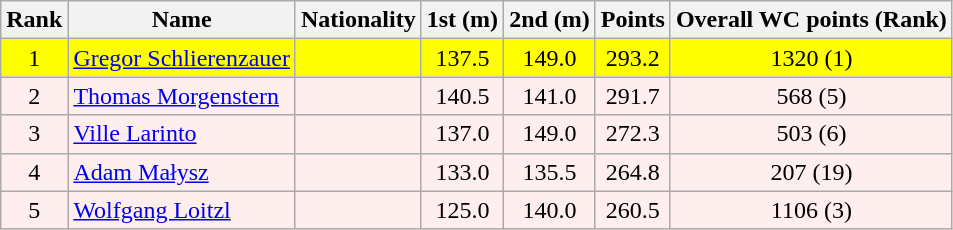<table class="wikitable">
<tr>
<th align=Center>Rank</th>
<th>Name</th>
<th>Nationality</th>
<th align=Center>1st (m)</th>
<th>2nd (m)</th>
<th>Points</th>
<th>Overall WC points (Rank)</th>
</tr>
<tr style="background:#ffff00;">
<td align=center>1</td>
<td align=left><a href='#'>Gregor Schlierenzauer</a></td>
<td align=left></td>
<td align=center>137.5</td>
<td align=center>149.0</td>
<td align=center>293.2</td>
<td align=center>1320 (1)</td>
</tr>
<tr style="background:#ffeeee;">
<td align=center>2</td>
<td align=left><a href='#'>Thomas Morgenstern</a></td>
<td align=left></td>
<td align=center>140.5</td>
<td align=center>141.0</td>
<td align=center>291.7</td>
<td align=center>568 (5)</td>
</tr>
<tr style="background:#ffeeee;">
<td align=center>3</td>
<td align=left><a href='#'>Ville Larinto</a></td>
<td align=left></td>
<td align=center>137.0</td>
<td align=center>149.0</td>
<td align=center>272.3</td>
<td align=center>503 (6)</td>
</tr>
<tr style="background:#ffeeee;">
<td align=center>4</td>
<td align=left><a href='#'>Adam Małysz</a></td>
<td align=left></td>
<td align=center>133.0</td>
<td align=center>135.5</td>
<td align=center>264.8</td>
<td align=center>207 (19)</td>
</tr>
<tr style="background:#ffeeee;">
<td align=center>5</td>
<td align=left><a href='#'>Wolfgang Loitzl</a></td>
<td align=left></td>
<td align=center>125.0</td>
<td align=center>140.0</td>
<td align=center>260.5</td>
<td align=center>1106 (3)</td>
</tr>
</table>
